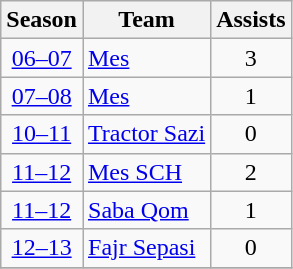<table class="wikitable" style="text-align: center;">
<tr>
<th>Season</th>
<th>Team</th>
<th>Assists</th>
</tr>
<tr>
<td><a href='#'>06–07</a></td>
<td align="left"><a href='#'>Mes</a></td>
<td>3</td>
</tr>
<tr>
<td><a href='#'>07–08</a></td>
<td align="left"><a href='#'>Mes</a></td>
<td>1</td>
</tr>
<tr>
<td><a href='#'>10–11</a></td>
<td align="left"><a href='#'>Tractor Sazi</a></td>
<td>0</td>
</tr>
<tr>
<td><a href='#'>11–12</a></td>
<td align="left"><a href='#'>Mes SCH</a></td>
<td>2</td>
</tr>
<tr>
<td><a href='#'>11–12</a></td>
<td align="left"><a href='#'>Saba Qom</a></td>
<td>1</td>
</tr>
<tr>
<td><a href='#'>12–13</a></td>
<td align="left"><a href='#'>Fajr Sepasi</a></td>
<td>0</td>
</tr>
<tr>
</tr>
</table>
